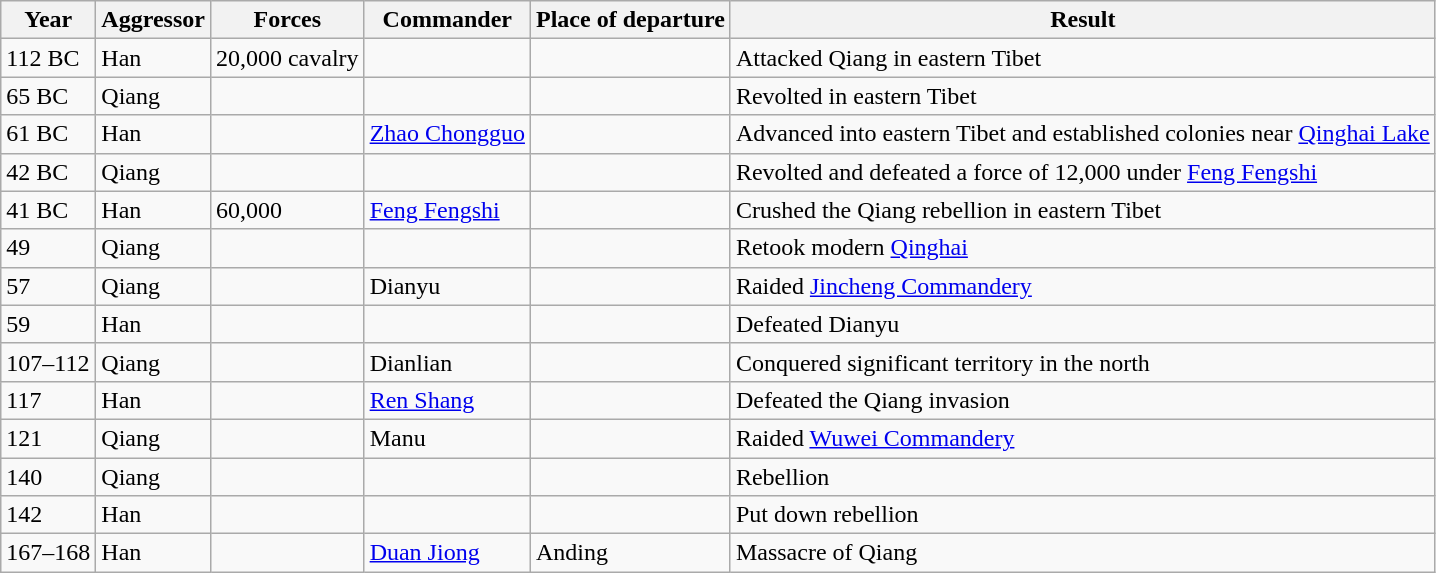<table class="wikitable">
<tr>
<th>Year</th>
<th>Aggressor</th>
<th>Forces</th>
<th>Commander</th>
<th>Place of departure</th>
<th>Result</th>
</tr>
<tr>
<td>112 BC</td>
<td>Han</td>
<td>20,000 cavalry</td>
<td></td>
<td></td>
<td>Attacked Qiang in eastern Tibet</td>
</tr>
<tr>
<td>65 BC</td>
<td>Qiang</td>
<td></td>
<td></td>
<td></td>
<td>Revolted in eastern Tibet</td>
</tr>
<tr>
<td>61 BC</td>
<td>Han</td>
<td></td>
<td><a href='#'>Zhao Chongguo</a></td>
<td></td>
<td>Advanced into eastern Tibet and established colonies near <a href='#'>Qinghai Lake</a></td>
</tr>
<tr>
<td>42 BC</td>
<td>Qiang</td>
<td></td>
<td></td>
<td></td>
<td>Revolted and defeated a force of 12,000 under <a href='#'>Feng Fengshi</a></td>
</tr>
<tr>
<td>41 BC</td>
<td>Han</td>
<td>60,000</td>
<td><a href='#'>Feng Fengshi</a></td>
<td></td>
<td>Crushed the Qiang rebellion in eastern Tibet</td>
</tr>
<tr>
<td>49</td>
<td>Qiang</td>
<td></td>
<td></td>
<td></td>
<td>Retook modern <a href='#'>Qinghai</a></td>
</tr>
<tr>
<td>57</td>
<td>Qiang</td>
<td></td>
<td>Dianyu</td>
<td></td>
<td>Raided <a href='#'>Jincheng Commandery</a></td>
</tr>
<tr>
<td>59</td>
<td>Han</td>
<td></td>
<td></td>
<td></td>
<td>Defeated Dianyu</td>
</tr>
<tr>
<td>107–112</td>
<td>Qiang</td>
<td></td>
<td>Dianlian</td>
<td></td>
<td>Conquered significant territory in the north</td>
</tr>
<tr>
<td>117</td>
<td>Han</td>
<td></td>
<td><a href='#'>Ren Shang</a></td>
<td></td>
<td>Defeated the Qiang invasion</td>
</tr>
<tr>
<td>121</td>
<td>Qiang</td>
<td></td>
<td>Manu</td>
<td></td>
<td>Raided <a href='#'>Wuwei Commandery</a></td>
</tr>
<tr>
<td>140</td>
<td>Qiang</td>
<td></td>
<td></td>
<td></td>
<td>Rebellion</td>
</tr>
<tr>
<td>142</td>
<td>Han</td>
<td></td>
<td></td>
<td></td>
<td>Put down rebellion</td>
</tr>
<tr>
<td>167–168</td>
<td>Han</td>
<td></td>
<td><a href='#'>Duan Jiong</a></td>
<td>Anding</td>
<td>Massacre of Qiang</td>
</tr>
</table>
